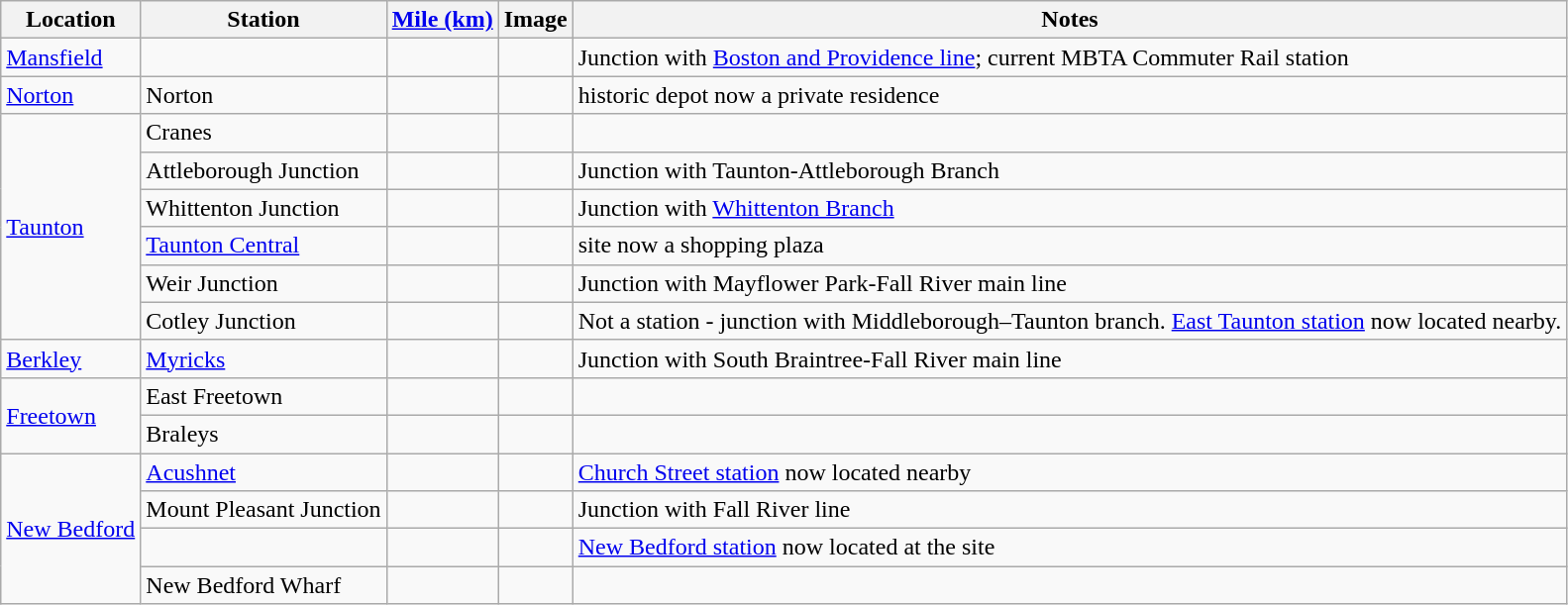<table class="wikitable">
<tr>
<th>Location</th>
<th>Station</th>
<th><a href='#'>Mile (km)</a></th>
<th>Image</th>
<th>Notes</th>
</tr>
<tr>
<td><a href='#'>Mansfield</a></td>
<td></td>
<td></td>
<td></td>
<td>Junction with <a href='#'>Boston and Providence line</a>; current MBTA Commuter Rail station</td>
</tr>
<tr>
<td><a href='#'>Norton</a></td>
<td>Norton</td>
<td></td>
<td></td>
<td>historic depot now a private residence</td>
</tr>
<tr>
<td rowspan=6><a href='#'>Taunton</a></td>
<td>Cranes</td>
<td></td>
<td></td>
<td></td>
</tr>
<tr>
<td>Attleborough Junction</td>
<td></td>
<td></td>
<td>Junction with Taunton-Attleborough Branch</td>
</tr>
<tr>
<td>Whittenton Junction</td>
<td></td>
<td></td>
<td>Junction with <a href='#'>Whittenton Branch</a></td>
</tr>
<tr>
<td><a href='#'>Taunton Central</a></td>
<td></td>
<td></td>
<td>site now a shopping plaza</td>
</tr>
<tr>
<td>Weir Junction</td>
<td></td>
<td></td>
<td>Junction with Mayflower Park-Fall River main line</td>
</tr>
<tr>
<td>Cotley Junction</td>
<td></td>
<td></td>
<td>Not a station - junction with Middleborough–Taunton branch. <a href='#'>East Taunton station</a> now located nearby.</td>
</tr>
<tr>
<td><a href='#'>Berkley</a></td>
<td><a href='#'>Myricks</a></td>
<td></td>
<td></td>
<td>Junction with South Braintree-Fall River main line</td>
</tr>
<tr>
<td rowspan=2><a href='#'>Freetown</a></td>
<td>East Freetown</td>
<td></td>
<td></td>
<td></td>
</tr>
<tr>
<td>Braleys</td>
<td></td>
<td></td>
<td></td>
</tr>
<tr>
<td rowspan=4><a href='#'>New Bedford</a></td>
<td><a href='#'>Acushnet</a></td>
<td></td>
<td></td>
<td><a href='#'>Church Street station</a> now located nearby</td>
</tr>
<tr>
<td>Mount Pleasant Junction</td>
<td></td>
<td></td>
<td>Junction with Fall River line</td>
</tr>
<tr>
<td></td>
<td></td>
<td></td>
<td><a href='#'>New Bedford station</a> now located at the site</td>
</tr>
<tr>
<td>New Bedford Wharf</td>
<td></td>
<td></td>
<td></td>
</tr>
</table>
